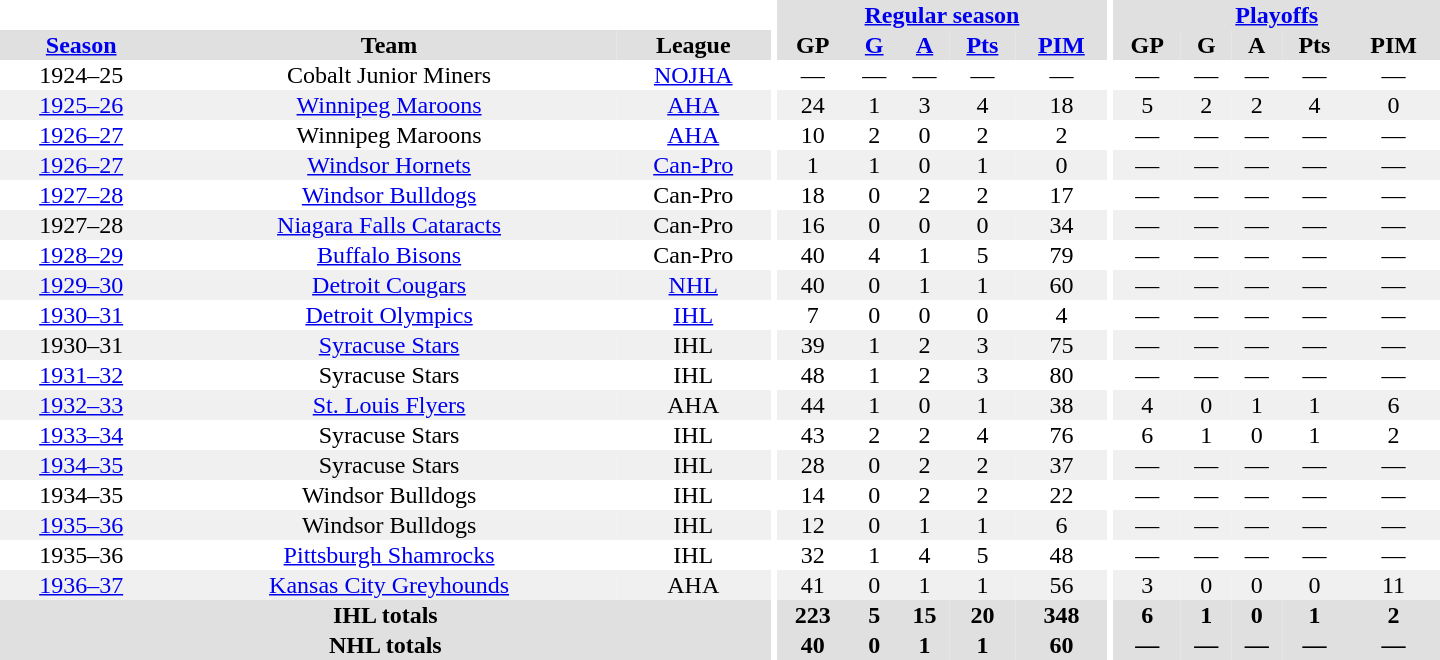<table border="0" cellpadding="1" cellspacing="0" style="text-align:center; width:60em">
<tr bgcolor="#e0e0e0">
<th colspan="3" bgcolor="#ffffff"></th>
<th rowspan="100" bgcolor="#ffffff"></th>
<th colspan="5"><a href='#'>Regular season</a></th>
<th rowspan="100" bgcolor="#ffffff"></th>
<th colspan="5"><a href='#'>Playoffs</a></th>
</tr>
<tr bgcolor="#e0e0e0">
<th><a href='#'>Season</a></th>
<th>Team</th>
<th>League</th>
<th>GP</th>
<th><a href='#'>G</a></th>
<th><a href='#'>A</a></th>
<th><a href='#'>Pts</a></th>
<th><a href='#'>PIM</a></th>
<th>GP</th>
<th>G</th>
<th>A</th>
<th>Pts</th>
<th>PIM</th>
</tr>
<tr>
<td>1924–25</td>
<td>Cobalt Junior Miners</td>
<td><a href='#'>NOJHA</a></td>
<td>—</td>
<td>—</td>
<td>—</td>
<td>—</td>
<td>—</td>
<td>—</td>
<td>—</td>
<td>—</td>
<td>—</td>
<td>—</td>
</tr>
<tr bgcolor="#f0f0f0">
<td><a href='#'>1925–26</a></td>
<td><a href='#'>Winnipeg Maroons</a></td>
<td><a href='#'>AHA</a></td>
<td>24</td>
<td>1</td>
<td>3</td>
<td>4</td>
<td>18</td>
<td>5</td>
<td>2</td>
<td>2</td>
<td>4</td>
<td>0</td>
</tr>
<tr>
<td><a href='#'>1926–27</a></td>
<td>Winnipeg Maroons</td>
<td><a href='#'>AHA</a></td>
<td>10</td>
<td>2</td>
<td>0</td>
<td>2</td>
<td>2</td>
<td>—</td>
<td>—</td>
<td>—</td>
<td>—</td>
<td>—</td>
</tr>
<tr bgcolor="#f0f0f0">
<td><a href='#'>1926–27</a></td>
<td><a href='#'>Windsor Hornets</a></td>
<td><a href='#'>Can-Pro</a></td>
<td>1</td>
<td>1</td>
<td>0</td>
<td>1</td>
<td>0</td>
<td>—</td>
<td>—</td>
<td>—</td>
<td>—</td>
<td>—</td>
</tr>
<tr>
<td><a href='#'>1927–28</a></td>
<td><a href='#'>Windsor Bulldogs</a></td>
<td>Can-Pro</td>
<td>18</td>
<td>0</td>
<td>2</td>
<td>2</td>
<td>17</td>
<td>—</td>
<td>—</td>
<td>—</td>
<td>—</td>
<td>—</td>
</tr>
<tr bgcolor="#f0f0f0">
<td>1927–28</td>
<td><a href='#'>Niagara Falls Cataracts</a></td>
<td>Can-Pro</td>
<td>16</td>
<td>0</td>
<td>0</td>
<td>0</td>
<td>34</td>
<td>—</td>
<td>—</td>
<td>—</td>
<td>—</td>
<td>—</td>
</tr>
<tr>
<td><a href='#'>1928–29</a></td>
<td><a href='#'>Buffalo Bisons</a></td>
<td>Can-Pro</td>
<td>40</td>
<td>4</td>
<td>1</td>
<td>5</td>
<td>79</td>
<td>—</td>
<td>—</td>
<td>—</td>
<td>—</td>
<td>—</td>
</tr>
<tr bgcolor="#f0f0f0">
<td><a href='#'>1929–30</a></td>
<td><a href='#'>Detroit Cougars</a></td>
<td><a href='#'>NHL</a></td>
<td>40</td>
<td>0</td>
<td>1</td>
<td>1</td>
<td>60</td>
<td>—</td>
<td>—</td>
<td>—</td>
<td>—</td>
<td>—</td>
</tr>
<tr>
<td><a href='#'>1930–31</a></td>
<td><a href='#'>Detroit Olympics</a></td>
<td><a href='#'>IHL</a></td>
<td>7</td>
<td>0</td>
<td>0</td>
<td>0</td>
<td>4</td>
<td>—</td>
<td>—</td>
<td>—</td>
<td>—</td>
<td>—</td>
</tr>
<tr bgcolor="#f0f0f0">
<td>1930–31</td>
<td><a href='#'>Syracuse Stars</a></td>
<td>IHL</td>
<td>39</td>
<td>1</td>
<td>2</td>
<td>3</td>
<td>75</td>
<td>—</td>
<td>—</td>
<td>—</td>
<td>—</td>
<td>—</td>
</tr>
<tr>
<td><a href='#'>1931–32</a></td>
<td>Syracuse Stars</td>
<td>IHL</td>
<td>48</td>
<td>1</td>
<td>2</td>
<td>3</td>
<td>80</td>
<td>—</td>
<td>—</td>
<td>—</td>
<td>—</td>
<td>—</td>
</tr>
<tr bgcolor="#f0f0f0">
<td><a href='#'>1932–33</a></td>
<td><a href='#'>St. Louis Flyers</a></td>
<td>AHA</td>
<td>44</td>
<td>1</td>
<td>0</td>
<td>1</td>
<td>38</td>
<td>4</td>
<td>0</td>
<td>1</td>
<td>1</td>
<td>6</td>
</tr>
<tr>
<td><a href='#'>1933–34</a></td>
<td>Syracuse Stars</td>
<td>IHL</td>
<td>43</td>
<td>2</td>
<td>2</td>
<td>4</td>
<td>76</td>
<td>6</td>
<td>1</td>
<td>0</td>
<td>1</td>
<td>2</td>
</tr>
<tr bgcolor="#f0f0f0">
<td><a href='#'>1934–35</a></td>
<td>Syracuse Stars</td>
<td>IHL</td>
<td>28</td>
<td>0</td>
<td>2</td>
<td>2</td>
<td>37</td>
<td>—</td>
<td>—</td>
<td>—</td>
<td>—</td>
<td>—</td>
</tr>
<tr>
<td>1934–35</td>
<td>Windsor Bulldogs</td>
<td>IHL</td>
<td>14</td>
<td>0</td>
<td>2</td>
<td>2</td>
<td>22</td>
<td>—</td>
<td>—</td>
<td>—</td>
<td>—</td>
<td>—</td>
</tr>
<tr bgcolor="#f0f0f0">
<td><a href='#'>1935–36</a></td>
<td>Windsor Bulldogs</td>
<td>IHL</td>
<td>12</td>
<td>0</td>
<td>1</td>
<td>1</td>
<td>6</td>
<td>—</td>
<td>—</td>
<td>—</td>
<td>—</td>
<td>—</td>
</tr>
<tr>
<td>1935–36</td>
<td><a href='#'>Pittsburgh Shamrocks</a></td>
<td>IHL</td>
<td>32</td>
<td>1</td>
<td>4</td>
<td>5</td>
<td>48</td>
<td>—</td>
<td>—</td>
<td>—</td>
<td>—</td>
<td>—</td>
</tr>
<tr bgcolor="#f0f0f0">
<td><a href='#'>1936–37</a></td>
<td><a href='#'>Kansas City Greyhounds</a></td>
<td>AHA</td>
<td>41</td>
<td>0</td>
<td>1</td>
<td>1</td>
<td>56</td>
<td>3</td>
<td>0</td>
<td>0</td>
<td>0</td>
<td>11</td>
</tr>
<tr bgcolor="#e0e0e0">
<th colspan="3">IHL totals</th>
<th>223</th>
<th>5</th>
<th>15</th>
<th>20</th>
<th>348</th>
<th>6</th>
<th>1</th>
<th>0</th>
<th>1</th>
<th>2</th>
</tr>
<tr bgcolor="#e0e0e0">
<th colspan="3">NHL totals</th>
<th>40</th>
<th>0</th>
<th>1</th>
<th>1</th>
<th>60</th>
<th>—</th>
<th>—</th>
<th>—</th>
<th>—</th>
<th>—</th>
</tr>
</table>
